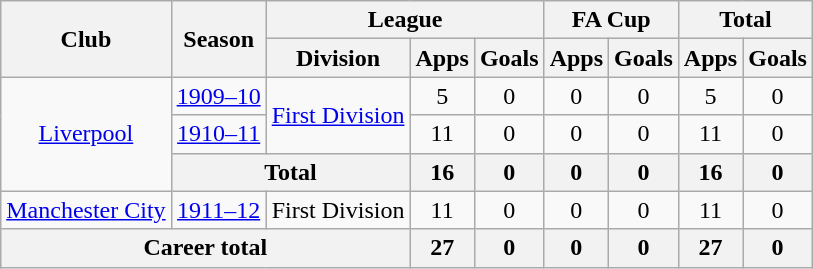<table class="wikitable" style="text-align: center;">
<tr>
<th rowspan="2">Club</th>
<th rowspan="2">Season</th>
<th colspan="3">League</th>
<th colspan="2">FA Cup</th>
<th colspan="2">Total</th>
</tr>
<tr>
<th>Division</th>
<th>Apps</th>
<th>Goals</th>
<th>Apps</th>
<th>Goals</th>
<th>Apps</th>
<th>Goals</th>
</tr>
<tr>
<td rowspan="3"><a href='#'>Liverpool</a></td>
<td><a href='#'>1909–10</a></td>
<td rowspan="2"><a href='#'>First Division</a></td>
<td>5</td>
<td>0</td>
<td>0</td>
<td>0</td>
<td>5</td>
<td>0</td>
</tr>
<tr>
<td><a href='#'>1910–11</a></td>
<td>11</td>
<td>0</td>
<td>0</td>
<td>0</td>
<td>11</td>
<td>0</td>
</tr>
<tr>
<th colspan="2">Total</th>
<th>16</th>
<th>0</th>
<th>0</th>
<th>0</th>
<th>16</th>
<th>0</th>
</tr>
<tr>
<td><a href='#'>Manchester City</a></td>
<td><a href='#'>1911–12</a></td>
<td>First Division</td>
<td>11</td>
<td>0</td>
<td>0</td>
<td>0</td>
<td>11</td>
<td>0</td>
</tr>
<tr>
<th colspan="3">Career total</th>
<th>27</th>
<th>0</th>
<th>0</th>
<th>0</th>
<th>27</th>
<th>0</th>
</tr>
</table>
